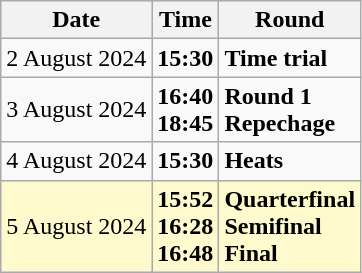<table class="wikitable">
<tr>
<th>Date</th>
<th>Time</th>
<th>Round</th>
</tr>
<tr>
<td>2 August 2024</td>
<td><strong>15:30</strong></td>
<td><strong>Time trial</strong></td>
</tr>
<tr>
<td>3 August 2024</td>
<td><strong>16:40</strong><br><strong>18:45</strong></td>
<td><strong>Round 1</strong><br><strong>Repechage</strong></td>
</tr>
<tr>
<td>4 August 2024</td>
<td><strong>15:30</strong></td>
<td><strong>Heats</strong></td>
</tr>
<tr style=background:lemonchiffon>
<td>5 August 2024</td>
<td><strong>15:52</strong><br><strong>16:28</strong><br><strong>16:48</strong></td>
<td><strong>Quarterfinal</strong><br><strong>Semifinal</strong><br><strong>Final</strong></td>
</tr>
</table>
